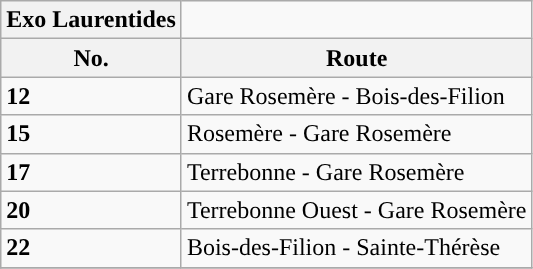<table align=center class="wikitable">
<tr>
<th style="background: #">Exo Laurentides</th>
</tr>
<tr>
<th>No.</th>
<th>Route</th>
</tr>
<tr>
<td {{border> <strong>12</strong></td>
<td>Gare Rosemère - Bois-des-Filion</td>
</tr>
<tr>
<td {{border> <strong>15</strong></td>
<td>Rosemère - Gare Rosemère</td>
</tr>
<tr>
<td {{border> <strong>17</strong></td>
<td>Terrebonne - Gare Rosemère</td>
</tr>
<tr>
<td {{border> <strong>20</strong></td>
<td>Terrebonne Ouest - Gare Rosemère</td>
</tr>
<tr>
<td {{border> <strong>22</strong></td>
<td>Bois-des-Filion - Sainte-Thérèse</td>
</tr>
<tr>
</tr>
</table>
